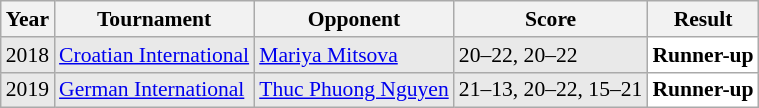<table class="sortable wikitable" style="font-size: 90%;">
<tr>
<th>Year</th>
<th>Tournament</th>
<th>Opponent</th>
<th>Score</th>
<th>Result</th>
</tr>
<tr style="background:#E9E9E9">
<td align="center">2018</td>
<td align="left"><a href='#'>Croatian International</a></td>
<td align="left"> <a href='#'>Mariya Mitsova</a></td>
<td align="left">20–22, 20–22</td>
<td style="text-align:left; background:white"> <strong>Runner-up</strong></td>
</tr>
<tr style="background:#E9E9E9">
<td align="center">2019</td>
<td align="left"><a href='#'>German International</a></td>
<td align="left"> <a href='#'>Thuc Phuong Nguyen</a></td>
<td align="left">21–13, 20–22, 15–21</td>
<td style="text-align:left; background:white"> <strong>Runner-up</strong></td>
</tr>
</table>
